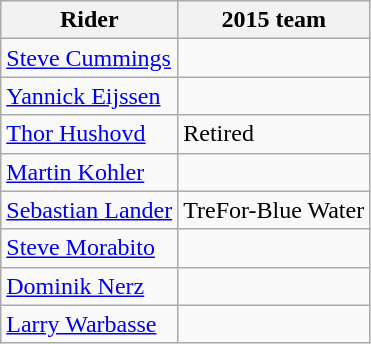<table class="wikitable">
<tr>
<th>Rider</th>
<th>2015 team</th>
</tr>
<tr>
<td><a href='#'>Steve Cummings</a></td>
<td></td>
</tr>
<tr>
<td><a href='#'>Yannick Eijssen</a></td>
<td></td>
</tr>
<tr>
<td><a href='#'>Thor Hushovd</a></td>
<td>Retired</td>
</tr>
<tr>
<td><a href='#'>Martin Kohler</a></td>
<td></td>
</tr>
<tr>
<td><a href='#'>Sebastian Lander</a></td>
<td>TreFor-Blue Water</td>
</tr>
<tr>
<td><a href='#'>Steve Morabito</a></td>
<td></td>
</tr>
<tr>
<td><a href='#'>Dominik Nerz</a></td>
<td></td>
</tr>
<tr>
<td><a href='#'>Larry Warbasse</a></td>
<td></td>
</tr>
</table>
